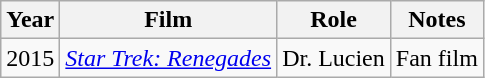<table class="wikitable">
<tr>
<th scope="col">Year</th>
<th scope="col">Film</th>
<th scope="col">Role</th>
<th scope="col">Notes</th>
</tr>
<tr>
<td>2015</td>
<td><em><a href='#'>Star Trek: Renegades</a></em></td>
<td>Dr. Lucien</td>
<td>Fan film</td>
</tr>
</table>
